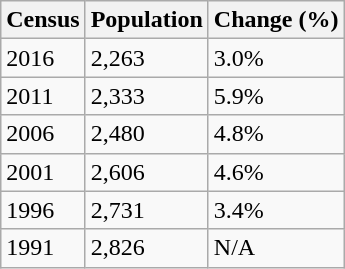<table class="wikitable">
<tr>
<th>Census</th>
<th>Population</th>
<th>Change (%)</th>
</tr>
<tr>
<td>2016</td>
<td>2,263</td>
<td>3.0%</td>
</tr>
<tr>
<td>2011</td>
<td>2,333</td>
<td>5.9%</td>
</tr>
<tr>
<td>2006</td>
<td>2,480</td>
<td>4.8%</td>
</tr>
<tr>
<td>2001</td>
<td>2,606</td>
<td>4.6%</td>
</tr>
<tr>
<td>1996</td>
<td>2,731</td>
<td>3.4%</td>
</tr>
<tr>
<td>1991</td>
<td>2,826</td>
<td>N/A</td>
</tr>
</table>
